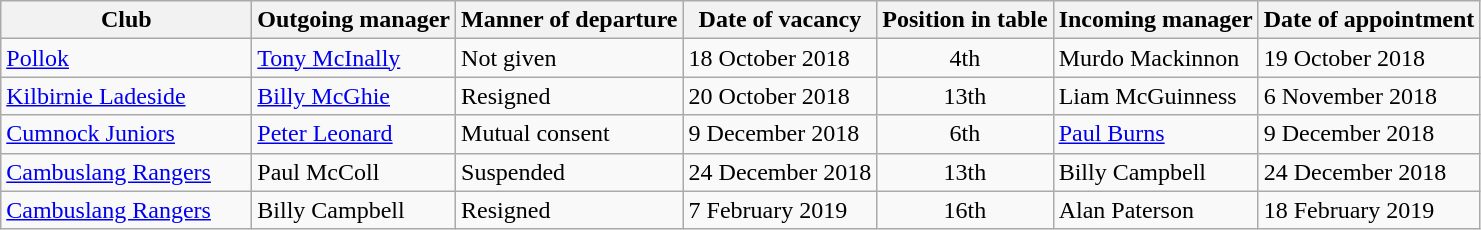<table class="wikitable">
<tr>
<th width=160>Club</th>
<th>Outgoing manager</th>
<th>Manner of departure</th>
<th>Date of vacancy</th>
<th>Position in table</th>
<th>Incoming manager</th>
<th>Date of appointment</th>
</tr>
<tr>
<td><a href='#'>Pollok</a></td>
<td><a href='#'>Tony McInally</a></td>
<td>Not given</td>
<td>18 October 2018</td>
<td align="center" position>4th</td>
<td>Murdo Mackinnon</td>
<td>19 October 2018</td>
</tr>
<tr>
<td><a href='#'>Kilbirnie Ladeside</a></td>
<td><a href='#'>Billy McGhie</a></td>
<td>Resigned</td>
<td>20 October 2018</td>
<td align="center" position>13th</td>
<td>Liam McGuinness</td>
<td>6 November 2018</td>
</tr>
<tr>
<td><a href='#'>Cumnock Juniors</a></td>
<td><a href='#'>Peter Leonard</a></td>
<td>Mutual consent</td>
<td>9 December 2018</td>
<td align="center" position>6th</td>
<td><a href='#'>Paul Burns</a></td>
<td>9 December 2018</td>
</tr>
<tr>
<td><a href='#'>Cambuslang Rangers</a></td>
<td>Paul McColl</td>
<td>Suspended</td>
<td>24 December 2018</td>
<td align="center" position>13th</td>
<td>Billy Campbell</td>
<td>24 December 2018</td>
</tr>
<tr>
<td><a href='#'>Cambuslang Rangers</a></td>
<td>Billy Campbell</td>
<td>Resigned</td>
<td>7 February 2019</td>
<td align="center" position>16th</td>
<td>Alan Paterson</td>
<td>18 February 2019</td>
</tr>
</table>
